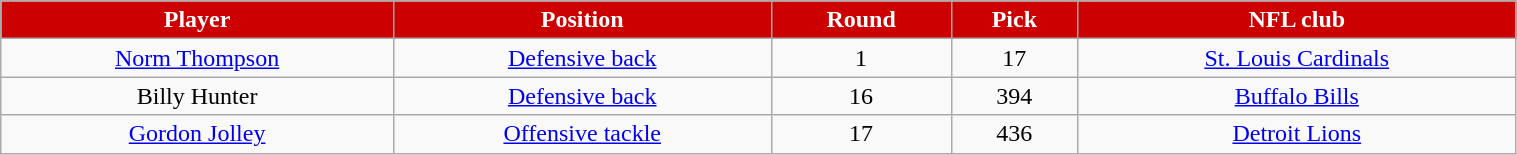<table class="wikitable" width="80%">
<tr align="center" style="background:#CC0000; color:white">
<td><strong>Player</strong></td>
<td><strong>Position</strong></td>
<td><strong>Round</strong></td>
<td><strong>Pick</strong></td>
<td><strong>NFL club</strong></td>
</tr>
<tr align="center">
<td><a href='#'>Norm Thompson</a></td>
<td><a href='#'>Defensive back</a></td>
<td>1</td>
<td>17</td>
<td><a href='#'>St. Louis Cardinals</a></td>
</tr>
<tr align="center">
<td>Billy Hunter</td>
<td><a href='#'>Defensive back</a></td>
<td>16</td>
<td>394</td>
<td><a href='#'>Buffalo Bills</a></td>
</tr>
<tr align="center">
<td><a href='#'>Gordon Jolley</a></td>
<td><a href='#'>Offensive tackle</a></td>
<td>17</td>
<td>436</td>
<td><a href='#'>Detroit Lions</a></td>
</tr>
</table>
